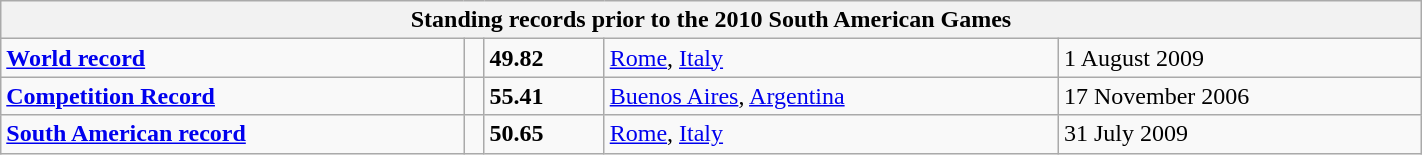<table class="wikitable" width=75%>
<tr>
<th colspan="5">Standing records prior to the 2010 South American Games</th>
</tr>
<tr>
<td><strong><a href='#'>World record</a></strong></td>
<td></td>
<td><strong>49.82</strong></td>
<td><a href='#'>Rome</a>, <a href='#'>Italy</a></td>
<td>1 August 2009</td>
</tr>
<tr>
<td><strong><a href='#'>Competition Record</a></strong></td>
<td></td>
<td><strong>55.41</strong></td>
<td><a href='#'>Buenos Aires</a>, <a href='#'>Argentina</a></td>
<td>17 November 2006</td>
</tr>
<tr>
<td><strong><a href='#'>South American record</a></strong></td>
<td></td>
<td><strong>50.65</strong></td>
<td><a href='#'>Rome</a>, <a href='#'>Italy</a></td>
<td>31 July 2009</td>
</tr>
</table>
